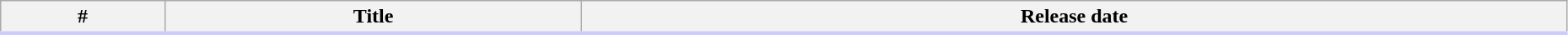<table class="wikitable" width="98%">
<tr style="border-bottom:3px solid #CCF">
<th>#</th>
<th>Title</th>
<th>Release date<br>

</th>
</tr>
</table>
